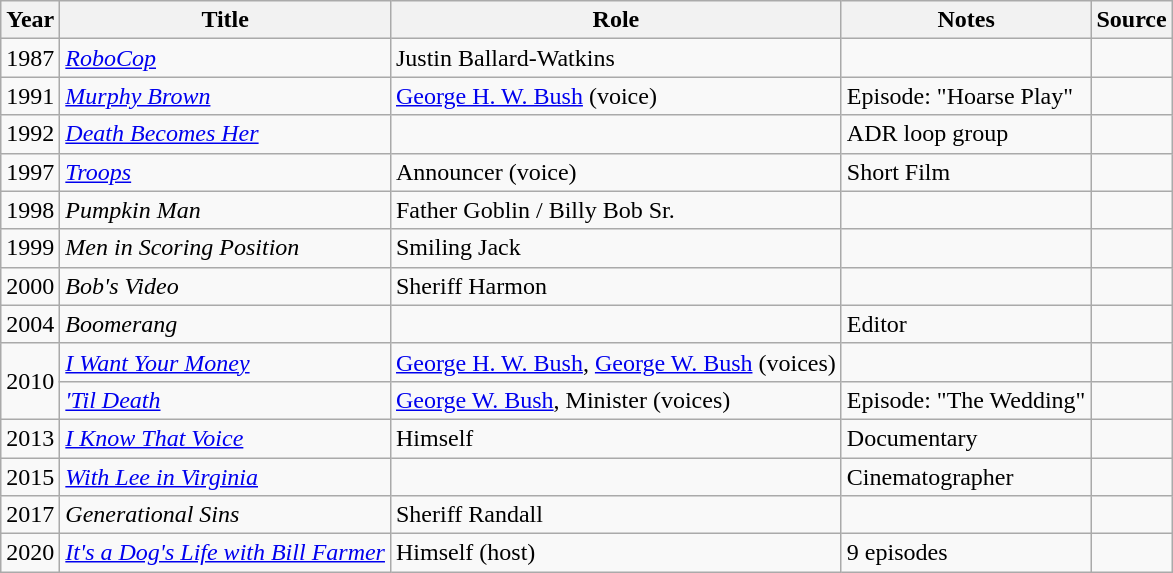<table class = "wikitable sortable">
<tr>
<th>Year</th>
<th>Title</th>
<th>Role</th>
<th class = "unsortable">Notes</th>
<th class = "unsortable">Source</th>
</tr>
<tr>
<td>1987</td>
<td><em><a href='#'>RoboCop</a></em></td>
<td>Justin Ballard-Watkins</td>
<td> </td>
<td></td>
</tr>
<tr>
<td>1991</td>
<td><em><a href='#'>Murphy Brown</a></em></td>
<td><a href='#'>George H. W. Bush</a> (voice)</td>
<td>Episode: "Hoarse Play"</td>
<td> </td>
</tr>
<tr>
<td>1992</td>
<td><em><a href='#'>Death Becomes Her</a></em></td>
<td></td>
<td>ADR loop group</td>
<td> </td>
</tr>
<tr>
<td>1997</td>
<td><em><a href='#'>Troops</a></em></td>
<td>Announcer (voice)</td>
<td>Short Film</td>
<td> </td>
</tr>
<tr>
<td>1998</td>
<td><em>Pumpkin Man</em></td>
<td>Father Goblin / Billy Bob Sr.</td>
<td> </td>
<td></td>
</tr>
<tr>
<td>1999</td>
<td><em>Men in Scoring Position</em></td>
<td>Smiling Jack</td>
<td></td>
<td> </td>
</tr>
<tr>
<td>2000</td>
<td><em>Bob's Video</em></td>
<td>Sheriff Harmon</td>
<td></td>
<td> </td>
</tr>
<tr>
<td>2004</td>
<td><em>Boomerang</em></td>
<td></td>
<td>Editor</td>
<td> </td>
</tr>
<tr>
<td rowspan="2">2010</td>
<td><em><a href='#'>I Want Your Money</a></em></td>
<td><a href='#'>George H. W. Bush</a>, <a href='#'>George W. Bush</a> (voices)</td>
<td></td>
<td> </td>
</tr>
<tr>
<td><em><a href='#'>'Til Death</a></em></td>
<td><a href='#'>George W. Bush</a>, Minister (voices)</td>
<td>Episode: "The Wedding"</td>
<td> </td>
</tr>
<tr>
<td>2013</td>
<td><em><a href='#'>I Know That Voice</a></em></td>
<td>Himself</td>
<td>Documentary</td>
<td> </td>
</tr>
<tr>
<td>2015</td>
<td><em><a href='#'>With Lee in Virginia</a></em></td>
<td></td>
<td>Cinematographer</td>
<td> </td>
</tr>
<tr>
<td>2017</td>
<td><em>Generational Sins</em></td>
<td>Sheriff Randall</td>
<td></td>
<td> </td>
</tr>
<tr>
<td>2020</td>
<td><em><a href='#'>It's a Dog's Life with Bill Farmer</a></em></td>
<td>Himself (host)</td>
<td>9 episodes</td>
<td></td>
</tr>
</table>
